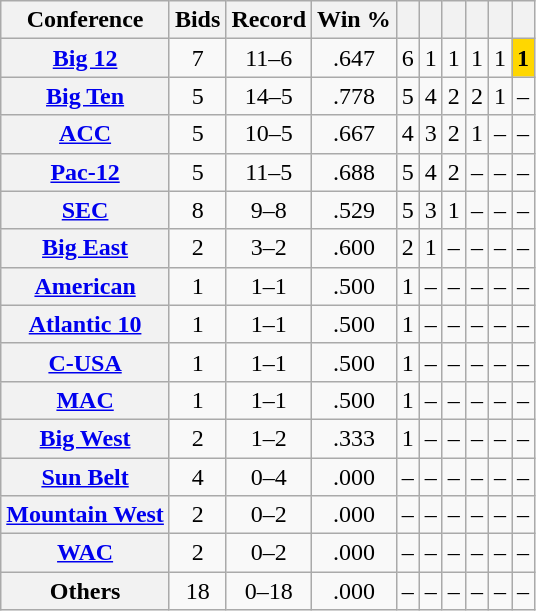<table class="wikitable sortable plainrowheaders" style="text-align:center;">
<tr>
<th scope="col">Conference</th>
<th scope="col">Bids</th>
<th scope="col">Record</th>
<th scope="col">Win %</th>
<th scope="col"></th>
<th scope="col"></th>
<th scope="col"></th>
<th scope="col"></th>
<th scope="col"></th>
<th scope="col"></th>
</tr>
<tr>
<th scope="row"><a href='#'>Big 12</a></th>
<td>7</td>
<td>11–6</td>
<td>.647</td>
<td>6</td>
<td>1</td>
<td>1</td>
<td>1</td>
<td>1</td>
<td style="background:gold;"><strong>1</strong></td>
</tr>
<tr>
<th scope="row"><a href='#'>Big Ten</a></th>
<td>5</td>
<td>14–5</td>
<td>.778</td>
<td>5</td>
<td>4</td>
<td>2</td>
<td>2</td>
<td>1</td>
<td>–</td>
</tr>
<tr>
<th scope="row"><a href='#'>ACC</a></th>
<td>5</td>
<td>10–5</td>
<td>.667</td>
<td>4</td>
<td>3</td>
<td>2</td>
<td>1</td>
<td>–</td>
<td>–</td>
</tr>
<tr>
<th scope="row"><a href='#'>Pac-12</a></th>
<td>5</td>
<td>11–5</td>
<td>.688</td>
<td>5</td>
<td>4</td>
<td>2</td>
<td>–</td>
<td>–</td>
<td>–</td>
</tr>
<tr>
<th scope="row"><a href='#'>SEC</a></th>
<td>8</td>
<td>9–8</td>
<td>.529</td>
<td>5</td>
<td>3</td>
<td>1</td>
<td>–</td>
<td>–</td>
<td>–</td>
</tr>
<tr>
<th scope="row"><a href='#'>Big East</a></th>
<td>2</td>
<td>3–2</td>
<td>.600</td>
<td>2</td>
<td>1</td>
<td>–</td>
<td>–</td>
<td>–</td>
<td>–</td>
</tr>
<tr>
<th scope="row"><a href='#'>American</a></th>
<td>1</td>
<td>1–1</td>
<td>.500</td>
<td>1</td>
<td>–</td>
<td>–</td>
<td>–</td>
<td>–</td>
<td>–</td>
</tr>
<tr>
<th scope="row"><a href='#'>Atlantic 10</a></th>
<td>1</td>
<td>1–1</td>
<td>.500</td>
<td>1</td>
<td>–</td>
<td>–</td>
<td>–</td>
<td>–</td>
<td>–</td>
</tr>
<tr>
<th scope="row"><a href='#'>C-USA</a></th>
<td>1</td>
<td>1–1</td>
<td>.500</td>
<td>1</td>
<td>–</td>
<td>–</td>
<td>–</td>
<td>–</td>
<td>–</td>
</tr>
<tr>
<th scope="row"><a href='#'>MAC</a></th>
<td>1</td>
<td>1–1</td>
<td>.500</td>
<td>1</td>
<td>–</td>
<td>–</td>
<td>–</td>
<td>–</td>
<td>–</td>
</tr>
<tr>
<th scope="row"><a href='#'>Big West</a></th>
<td>2</td>
<td>1–2</td>
<td>.333</td>
<td>1</td>
<td>–</td>
<td>–</td>
<td>–</td>
<td>–</td>
<td>–</td>
</tr>
<tr>
<th scope="row"><a href='#'>Sun Belt</a></th>
<td>4</td>
<td>0–4</td>
<td>.000</td>
<td>–</td>
<td>–</td>
<td>–</td>
<td>–</td>
<td>–</td>
<td>–</td>
</tr>
<tr>
<th scope="row"><a href='#'>Mountain West</a></th>
<td>2</td>
<td>0–2</td>
<td>.000</td>
<td>–</td>
<td>–</td>
<td>–</td>
<td>–</td>
<td>–</td>
<td>–</td>
</tr>
<tr>
<th scope="row"><a href='#'>WAC</a></th>
<td>2</td>
<td>0–2</td>
<td>.000</td>
<td>–</td>
<td>–</td>
<td>–</td>
<td>–</td>
<td>–</td>
<td>–</td>
</tr>
<tr>
<th scope="row">Others</th>
<td>18</td>
<td>0–18</td>
<td>.000</td>
<td>–</td>
<td>–</td>
<td>–</td>
<td>–</td>
<td>–</td>
<td>–</td>
</tr>
</table>
